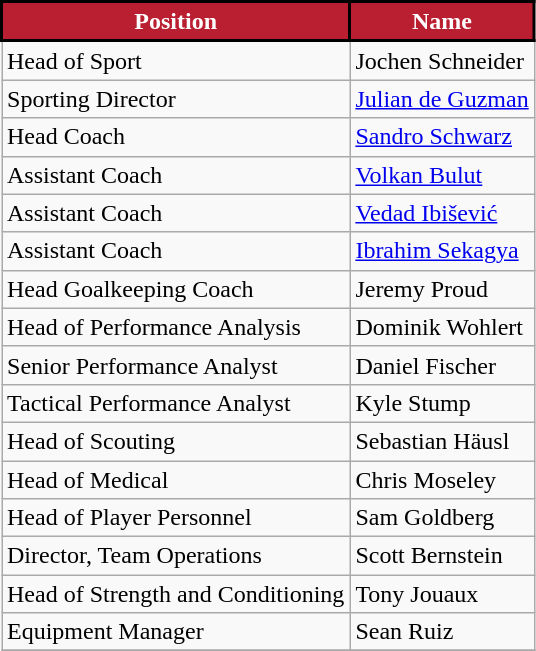<table class="wikitable sortable">
<tr>
<th style="background:#B91F31; color:#FFFFFF; border:2px solid #000000;" scope="col">Position</th>
<th style="background:#B91F31; color:#FFFFFF; border:2px solid #000000;" scope="col">Name</th>
</tr>
<tr>
<td>Head of Sport</td>
<td> Jochen Schneider</td>
</tr>
<tr>
<td>Sporting Director</td>
<td> <a href='#'>Julian de Guzman</a></td>
</tr>
<tr>
<td>Head Coach</td>
<td> <a href='#'>Sandro Schwarz</a></td>
</tr>
<tr>
<td>Assistant Coach</td>
<td> <a href='#'>Volkan Bulut</a></td>
</tr>
<tr>
<td>Assistant Coach</td>
<td> <a href='#'>Vedad Ibišević</a></td>
</tr>
<tr>
<td>Assistant Coach</td>
<td> <a href='#'>Ibrahim Sekagya</a></td>
</tr>
<tr>
<td>Head Goalkeeping Coach</td>
<td> Jeremy Proud</td>
</tr>
<tr>
<td>Head of Performance Analysis</td>
<td> Dominik Wohlert</td>
</tr>
<tr>
<td>Senior Performance Analyst</td>
<td> Daniel Fischer</td>
</tr>
<tr>
<td>Tactical Performance Analyst</td>
<td> Kyle Stump</td>
</tr>
<tr>
<td>Head of Scouting</td>
<td> Sebastian Häusl</td>
</tr>
<tr>
<td>Head of Medical</td>
<td> Chris Moseley</td>
</tr>
<tr>
<td>Head of Player Personnel</td>
<td> Sam Goldberg</td>
</tr>
<tr>
<td>Director, Team Operations</td>
<td> Scott Bernstein</td>
</tr>
<tr>
<td>Head of Strength and Conditioning</td>
<td> Tony Jouaux</td>
</tr>
<tr>
<td>Equipment Manager</td>
<td> Sean Ruiz</td>
</tr>
<tr>
</tr>
</table>
